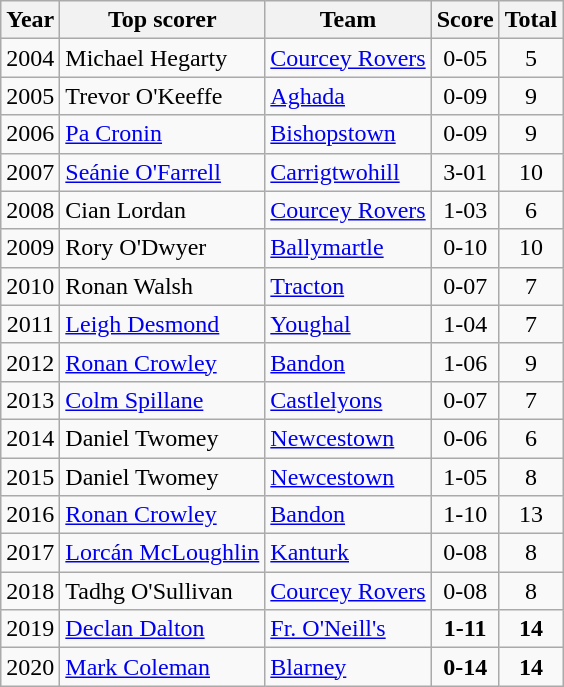<table class="wikitable" style="text-align:center;">
<tr>
<th>Year</th>
<th>Top scorer</th>
<th>Team</th>
<th>Score</th>
<th>Total</th>
</tr>
<tr>
<td>2004</td>
<td style="text-align:left;">Michael Hegarty</td>
<td style="text-align:left;"><a href='#'>Courcey Rovers</a></td>
<td>0-05</td>
<td>5</td>
</tr>
<tr>
<td>2005</td>
<td style="text-align:left;">Trevor O'Keeffe</td>
<td style="text-align:left;"><a href='#'>Aghada</a></td>
<td>0-09</td>
<td>9</td>
</tr>
<tr>
<td>2006</td>
<td style="text-align:left;"><a href='#'>Pa Cronin</a></td>
<td style="text-align:left;"><a href='#'>Bishopstown</a></td>
<td>0-09</td>
<td>9</td>
</tr>
<tr>
<td>2007</td>
<td style="text-align:left;"><a href='#'>Seánie O'Farrell</a></td>
<td style="text-align:left;"><a href='#'>Carrigtwohill</a></td>
<td>3-01</td>
<td>10</td>
</tr>
<tr>
<td>2008</td>
<td style="text-align:left;">Cian Lordan</td>
<td style="text-align:left;"><a href='#'>Courcey Rovers</a></td>
<td>1-03</td>
<td>6</td>
</tr>
<tr>
<td>2009</td>
<td style="text-align:left;">Rory O'Dwyer</td>
<td style="text-align:left;"><a href='#'>Ballymartle</a></td>
<td>0-10</td>
<td>10</td>
</tr>
<tr>
<td>2010</td>
<td style="text-align:left;">Ronan Walsh</td>
<td style="text-align:left;"><a href='#'>Tracton</a></td>
<td>0-07</td>
<td>7</td>
</tr>
<tr>
<td>2011</td>
<td style="text-align:left;"><a href='#'>Leigh Desmond</a></td>
<td style="text-align:left;"><a href='#'>Youghal</a></td>
<td>1-04</td>
<td>7</td>
</tr>
<tr>
<td>2012</td>
<td style="text-align:left;"><a href='#'>Ronan Crowley</a></td>
<td style="text-align:left;"><a href='#'>Bandon</a></td>
<td>1-06</td>
<td>9</td>
</tr>
<tr>
<td>2013</td>
<td style="text-align:left;"><a href='#'>Colm Spillane</a></td>
<td style="text-align:left;"><a href='#'>Castlelyons</a></td>
<td>0-07</td>
<td>7</td>
</tr>
<tr>
<td>2014</td>
<td style="text-align:left;">Daniel Twomey</td>
<td style="text-align:left;"><a href='#'>Newcestown</a></td>
<td>0-06</td>
<td>6</td>
</tr>
<tr>
<td>2015</td>
<td style="text-align:left;">Daniel Twomey</td>
<td style="text-align:left;"><a href='#'>Newcestown</a></td>
<td>1-05</td>
<td>8</td>
</tr>
<tr>
<td>2016</td>
<td style="text-align:left;"><a href='#'>Ronan Crowley</a></td>
<td style="text-align:left;"><a href='#'>Bandon</a></td>
<td>1-10</td>
<td>13</td>
</tr>
<tr>
<td>2017</td>
<td style="text-align:left;"><a href='#'>Lorcán McLoughlin</a></td>
<td style="text-align:left;"><a href='#'>Kanturk</a></td>
<td>0-08</td>
<td>8</td>
</tr>
<tr>
<td>2018</td>
<td style="text-align:left;">Tadhg O'Sullivan</td>
<td style="text-align:left;"><a href='#'>Courcey Rovers</a></td>
<td>0-08</td>
<td>8</td>
</tr>
<tr>
<td>2019</td>
<td style="text-align:left;"><a href='#'>Declan Dalton</a></td>
<td style="text-align:left;"><a href='#'>Fr. O'Neill's</a></td>
<td><strong>1-11</strong></td>
<td><strong>14</strong></td>
</tr>
<tr>
<td>2020</td>
<td style="text-align:left;"><a href='#'>Mark Coleman</a></td>
<td style="text-align:left;"><a href='#'>Blarney</a></td>
<td><strong>0-14</strong></td>
<td><strong>14</strong></td>
</tr>
</table>
